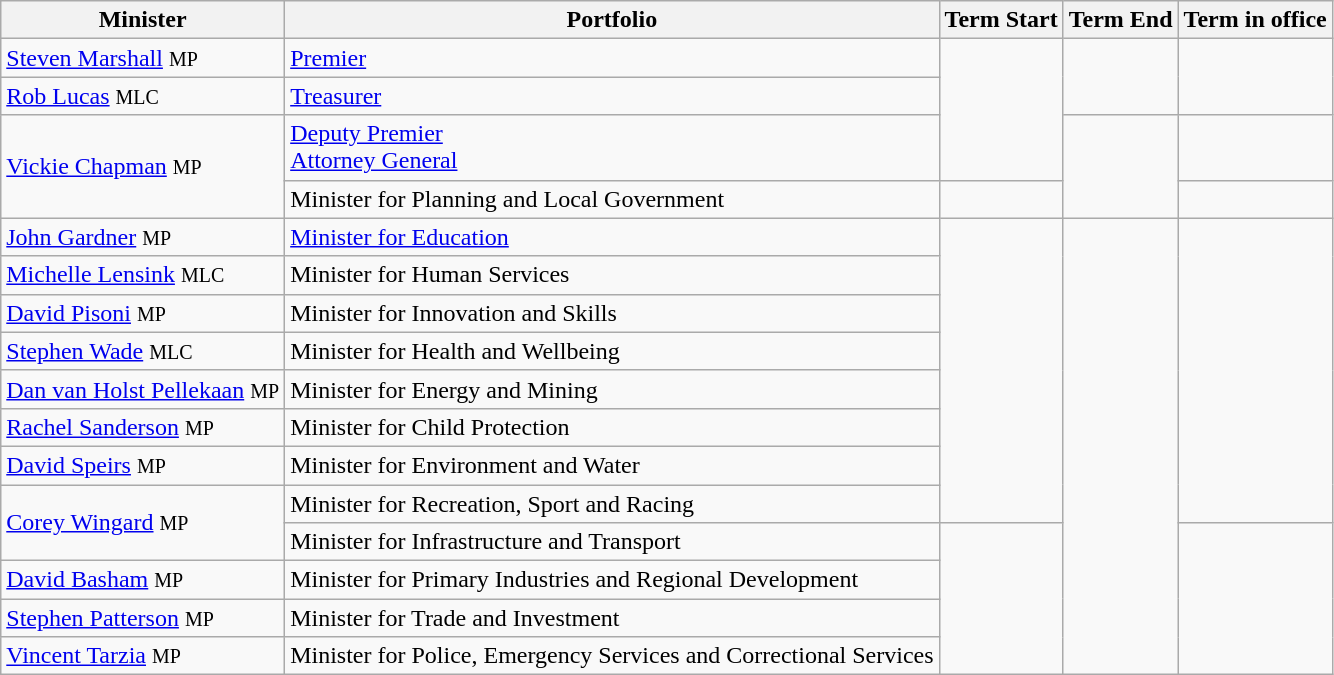<table class="wikitable sortable">
<tr>
<th>Minister</th>
<th>Portfolio</th>
<th>Term Start</th>
<th>Term End</th>
<th>Term in office</th>
</tr>
<tr>
<td><a href='#'>Steven Marshall</a> <small>MP</small></td>
<td><a href='#'>Premier</a></td>
<td rowspan=3 align=center></td>
<td rowspan=2 align=center></td>
<td rowspan=2 align=center></td>
</tr>
<tr>
<td><a href='#'>Rob Lucas</a> <small>MLC</small></td>
<td><a href='#'>Treasurer</a></td>
</tr>
<tr>
<td rowspan=2><a href='#'>Vickie Chapman</a> <small>MP</small></td>
<td><a href='#'>Deputy Premier</a><br><a href='#'>Attorney General</a></td>
<td rowspan=2 align=center></td>
<td align=center></td>
</tr>
<tr>
<td>Minister for Planning and Local Government</td>
<td align=center></td>
<td align=center></td>
</tr>
<tr>
<td><a href='#'>John Gardner</a> <small>MP</small></td>
<td><a href='#'>Minister for Education</a></td>
<td rowspan=8 align=center></td>
<td rowspan=12 align=center></td>
<td rowspan=8 align=center></td>
</tr>
<tr>
<td><a href='#'>Michelle Lensink</a> <small>MLC</small></td>
<td>Minister for Human Services</td>
</tr>
<tr>
<td><a href='#'>David Pisoni</a> <small>MP</small></td>
<td>Minister for Innovation and Skills</td>
</tr>
<tr>
<td><a href='#'>Stephen Wade</a> <small>MLC</small></td>
<td>Minister for Health and Wellbeing</td>
</tr>
<tr>
<td><a href='#'>Dan van Holst Pellekaan</a> <small>MP</small></td>
<td>Minister for Energy and Mining</td>
</tr>
<tr>
<td><a href='#'>Rachel Sanderson</a> <small>MP</small></td>
<td>Minister for Child Protection</td>
</tr>
<tr>
<td><a href='#'>David Speirs</a> <small>MP</small></td>
<td>Minister for Environment and Water</td>
</tr>
<tr>
<td rowspan="2"><a href='#'>Corey Wingard</a> <small>MP</small></td>
<td>Minister for Recreation, Sport and Racing</td>
</tr>
<tr>
<td>Minister for Infrastructure and Transport</td>
<td rowspan="4" align=center></td>
<td rowspan=4 align=center></td>
</tr>
<tr>
<td><a href='#'>David Basham</a> <small>MP</small></td>
<td>Minister for Primary Industries and Regional Development</td>
</tr>
<tr>
<td><a href='#'>Stephen Patterson</a> <small>MP</small></td>
<td>Minister for Trade and Investment</td>
</tr>
<tr>
<td><a href='#'>Vincent Tarzia</a> <small>MP</small></td>
<td>Minister for Police, Emergency Services and Correctional Services</td>
</tr>
</table>
